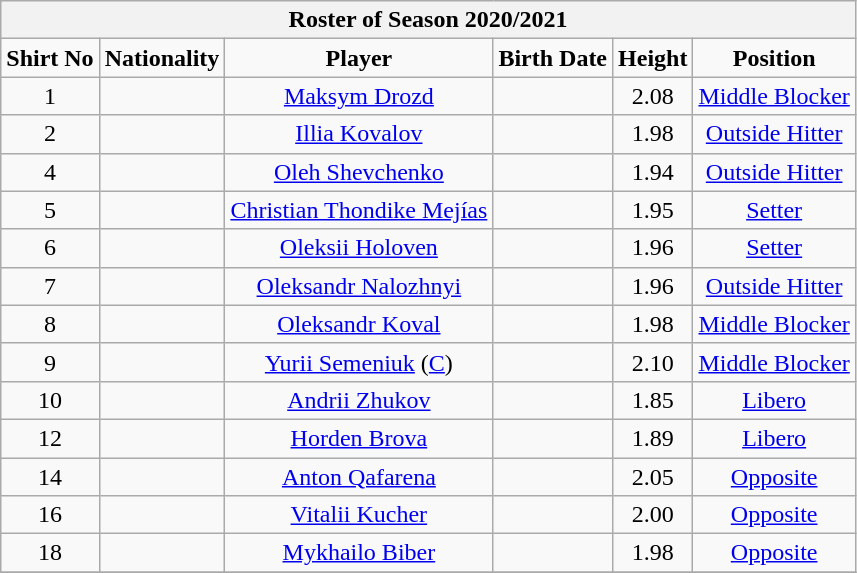<table class="wikitable collapsible collapsed" style="font-size:100%; text-align:center;">
<tr>
<th colspan=6 style="width:30em">Roster of Season 2020/2021</th>
</tr>
<tr>
<td align=center><strong>Shirt No</strong></td>
<td align=center><strong>Nationality</strong></td>
<td align=center><strong>Player</strong></td>
<td align=center><strong>Birth Date</strong></td>
<td align=center><strong>Height</strong></td>
<td align=center><strong>Position</strong></td>
</tr>
<tr>
<td align=center>1</td>
<td></td>
<td><a href='#'>Maksym Drozd</a></td>
<td></td>
<td align=center>2.08</td>
<td><a href='#'>Middle Blocker</a></td>
</tr>
<tr>
<td align=center>2</td>
<td></td>
<td><a href='#'>Illia Kovalov</a></td>
<td></td>
<td align=center>1.98</td>
<td><a href='#'>Οutside Hitter</a></td>
</tr>
<tr>
<td align=center>4</td>
<td></td>
<td><a href='#'>Oleh Shevchenko</a></td>
<td></td>
<td align=center>1.94</td>
<td><a href='#'>Οutside Hitter</a></td>
</tr>
<tr>
<td align=center>5</td>
<td></td>
<td><a href='#'>Christian Thondike Mejías</a></td>
<td></td>
<td align=center>1.95</td>
<td><a href='#'>Setter</a></td>
</tr>
<tr>
<td align=center>6</td>
<td></td>
<td><a href='#'>Oleksii Holoven</a></td>
<td></td>
<td align=center>1.96</td>
<td><a href='#'>Setter</a></td>
</tr>
<tr>
<td align=center>7</td>
<td></td>
<td><a href='#'>Oleksandr Nalozhnyi</a></td>
<td></td>
<td align=center>1.96</td>
<td><a href='#'>Οutside Hitter</a></td>
</tr>
<tr>
<td align=center>8</td>
<td></td>
<td><a href='#'>Oleksandr Koval</a></td>
<td></td>
<td align=center>1.98</td>
<td><a href='#'>Middle Blocker</a></td>
</tr>
<tr>
<td align=center>9</td>
<td></td>
<td><a href='#'>Yurii Semeniuk</a>  (<a href='#'>C</a>)</td>
<td></td>
<td align=center>2.10</td>
<td><a href='#'>Middle Blocker</a></td>
</tr>
<tr>
<td align=center>10</td>
<td></td>
<td><a href='#'>Andrii Zhukov</a></td>
<td></td>
<td align=center>1.85</td>
<td><a href='#'>Libero</a></td>
</tr>
<tr>
<td align=center>12</td>
<td></td>
<td><a href='#'>Horden Brova</a></td>
<td></td>
<td align=center>1.89</td>
<td><a href='#'>Libero</a></td>
</tr>
<tr>
<td align=center>14</td>
<td></td>
<td><a href='#'>Anton Qafarena</a></td>
<td></td>
<td align=center>2.05</td>
<td><a href='#'>Οpposite</a></td>
</tr>
<tr>
<td align=center>16</td>
<td></td>
<td><a href='#'>Vitalii Kucher</a></td>
<td></td>
<td align=center>2.00</td>
<td><a href='#'>Οpposite</a></td>
</tr>
<tr>
<td align=center>18</td>
<td></td>
<td><a href='#'>Mykhailo Biber</a></td>
<td></td>
<td align=center>1.98</td>
<td><a href='#'>Οpposite</a></td>
</tr>
<tr>
</tr>
</table>
